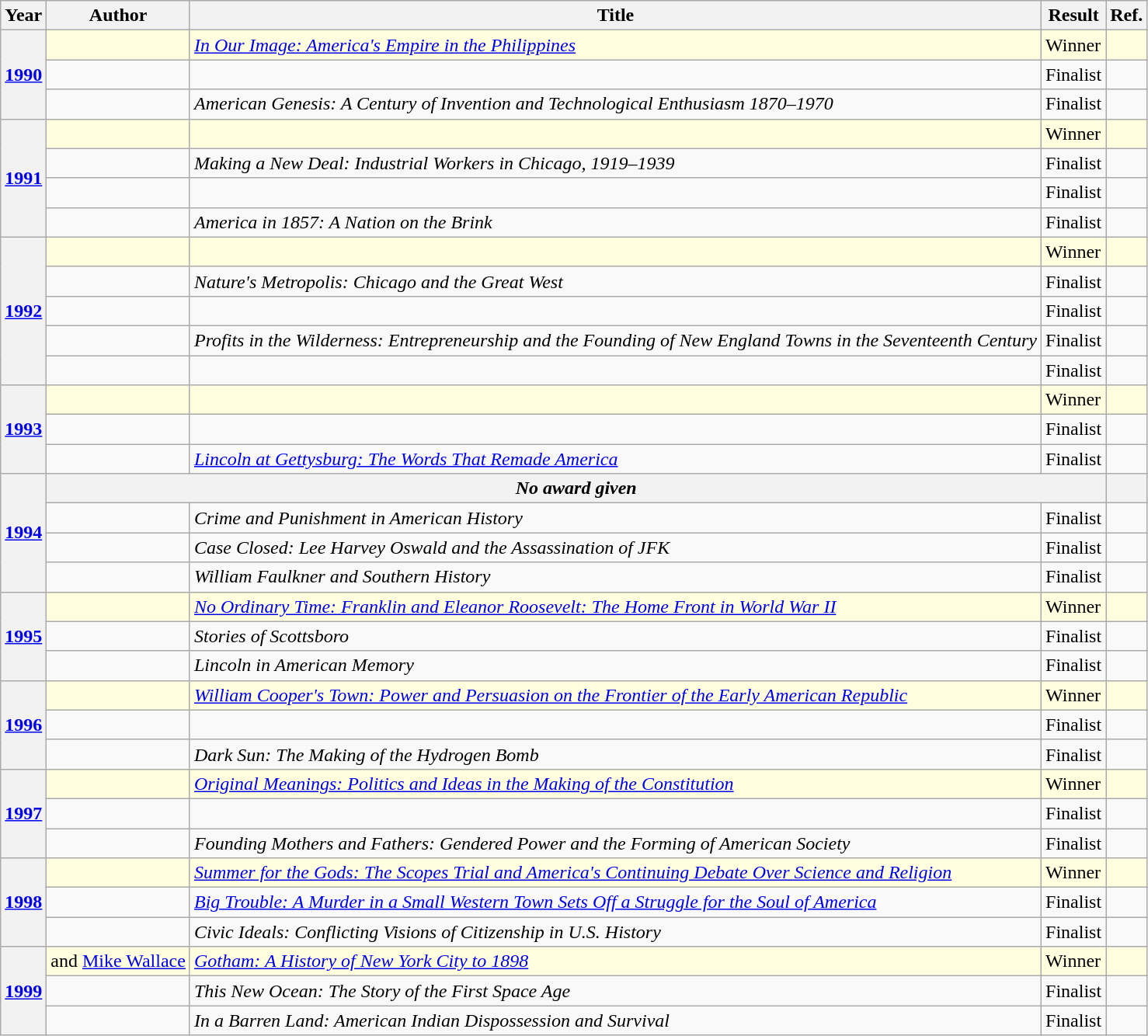<table class="wikitable sortable mw-collapsible">
<tr>
<th>Year</th>
<th>Author</th>
<th>Title</th>
<th>Result</th>
<th>Ref.</th>
</tr>
<tr style=background-color:lightyellow;>
<th rowspan="3"><a href='#'>1990</a></th>
<td></td>
<td><em><a href='#'>In Our Image: America's Empire in the Philippines</a></em></td>
<td>Winner</td>
<td></td>
</tr>
<tr>
<td></td>
<td></td>
<td>Finalist</td>
<td></td>
</tr>
<tr>
<td></td>
<td><em>American Genesis: A Century of Invention and Technological Enthusiasm 1870–1970</em></td>
<td>Finalist</td>
<td></td>
</tr>
<tr style=background-color:lightyellow;>
<th rowspan="4"><a href='#'>1991</a></th>
<td></td>
<td></td>
<td>Winner</td>
<td></td>
</tr>
<tr>
<td></td>
<td><em>Making a New Deal: Industrial Workers in Chicago, 1919–1939</em></td>
<td>Finalist</td>
<td></td>
</tr>
<tr>
<td></td>
<td></td>
<td>Finalist</td>
<td></td>
</tr>
<tr>
<td></td>
<td><em>America in 1857: A Nation on the Brink</em></td>
<td>Finalist</td>
<td></td>
</tr>
<tr style=background-color:lightyellow;>
<th rowspan="5"><a href='#'>1992</a></th>
<td></td>
<td></td>
<td>Winner</td>
<td></td>
</tr>
<tr>
<td></td>
<td><em>Nature's Metropolis: Chicago and the Great West</em></td>
<td>Finalist</td>
<td></td>
</tr>
<tr>
<td></td>
<td></td>
<td>Finalist</td>
<td></td>
</tr>
<tr>
<td></td>
<td><em>Profits in the Wilderness: Entrepreneurship and the Founding of New England Towns in the Seventeenth Century</em></td>
<td>Finalist</td>
<td></td>
</tr>
<tr>
<td></td>
<td></td>
<td>Finalist</td>
<td></td>
</tr>
<tr style=background-color:lightyellow;>
<th rowspan="3"><a href='#'>1993</a></th>
<td></td>
<td></td>
<td>Winner</td>
<td></td>
</tr>
<tr>
<td></td>
<td></td>
<td>Finalist</td>
<td></td>
</tr>
<tr>
<td></td>
<td><em><a href='#'>Lincoln at Gettysburg: The Words That Remade America</a></em></td>
<td>Finalist</td>
<td></td>
</tr>
<tr>
<th rowspan="4"><a href='#'>1994</a></th>
<th colspan="3"><em>No award given</em></th>
<th></th>
</tr>
<tr>
<td></td>
<td><em>Crime and Punishment in American History</em></td>
<td>Finalist</td>
<td></td>
</tr>
<tr>
<td></td>
<td><em>Case Closed: Lee Harvey Oswald and the Assassination of JFK</em></td>
<td>Finalist</td>
<td></td>
</tr>
<tr>
<td></td>
<td><em>William Faulkner and Southern History</em></td>
<td>Finalist</td>
<td></td>
</tr>
<tr style=background-color:lightyellow;>
<th rowspan="3"><a href='#'>1995</a></th>
<td></td>
<td><em><a href='#'>No Ordinary Time: Franklin and Eleanor Roosevelt: The Home Front in World War II</a></em></td>
<td>Winner</td>
<td></td>
</tr>
<tr>
<td></td>
<td><em>Stories of Scottsboro</em></td>
<td>Finalist</td>
<td></td>
</tr>
<tr>
<td></td>
<td><em>Lincoln in American Memory</em></td>
<td>Finalist</td>
<td></td>
</tr>
<tr style=background-color:lightyellow;>
<th rowspan="3"><a href='#'>1996</a></th>
<td></td>
<td><em><a href='#'>William Cooper's Town: Power and Persuasion on the Frontier of the Early American Republic</a></em></td>
<td>Winner</td>
<td></td>
</tr>
<tr>
<td></td>
<td></td>
<td>Finalist</td>
<td></td>
</tr>
<tr>
<td></td>
<td><em>Dark Sun: The Making of the Hydrogen Bomb</em></td>
<td>Finalist</td>
<td></td>
</tr>
<tr style=background-color:lightyellow;>
<th rowspan="3"><a href='#'>1997</a></th>
<td></td>
<td><em><a href='#'>Original Meanings: Politics and Ideas in the Making of the Constitution</a></em></td>
<td>Winner</td>
<td></td>
</tr>
<tr>
<td></td>
<td></td>
<td>Finalist</td>
<td></td>
</tr>
<tr>
<td></td>
<td><em>Founding Mothers and Fathers: Gendered Power and the Forming of American Society</em></td>
<td>Finalist</td>
<td></td>
</tr>
<tr style=background-color:lightyellow;>
<th rowspan="3"><a href='#'>1998</a></th>
<td></td>
<td><em><a href='#'>Summer for the Gods: The Scopes Trial and America's Continuing Debate Over Science and Religion</a></em></td>
<td>Winner</td>
<td></td>
</tr>
<tr>
<td></td>
<td><em><a href='#'>Big Trouble: A Murder in a Small Western Town Sets Off a Struggle for the Soul of America</a></em></td>
<td>Finalist</td>
<td></td>
</tr>
<tr>
<td></td>
<td><em>Civic Ideals: Conflicting Visions of Citizenship in U.S. History</em></td>
<td>Finalist</td>
<td></td>
</tr>
<tr style=background-color:lightyellow;>
<th rowspan="3"><a href='#'>1999</a></th>
<td> and <a href='#'>Mike Wallace</a></td>
<td><em><a href='#'>Gotham: A History of New York City to 1898</a></em></td>
<td>Winner</td>
<td></td>
</tr>
<tr>
<td></td>
<td><em>This New Ocean: The Story of the First Space Age</em></td>
<td>Finalist</td>
<td></td>
</tr>
<tr>
<td></td>
<td><em>In a Barren Land: American Indian Dispossession and Survival</em></td>
<td>Finalist</td>
<td></td>
</tr>
</table>
